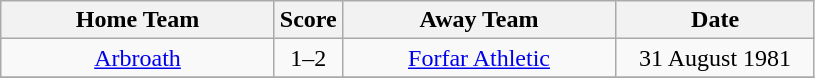<table class="wikitable" style="text-align:center;">
<tr>
<th width=175>Home Team</th>
<th width=20>Score</th>
<th width=175>Away Team</th>
<th width= 125>Date</th>
</tr>
<tr>
<td><a href='#'>Arbroath</a></td>
<td>1–2</td>
<td><a href='#'>Forfar Athletic</a></td>
<td>31 August 1981</td>
</tr>
<tr>
</tr>
</table>
